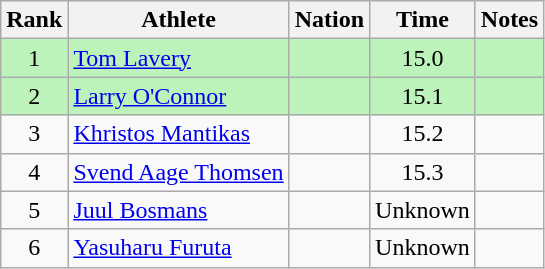<table class="wikitable sortable" style="text-align:center">
<tr>
<th>Rank</th>
<th>Athlete</th>
<th>Nation</th>
<th>Time</th>
<th>Notes</th>
</tr>
<tr bgcolor=bbf3bb>
<td>1</td>
<td align=left><a href='#'>Tom Lavery</a></td>
<td align=left></td>
<td>15.0</td>
<td></td>
</tr>
<tr bgcolor=bbf3bb>
<td>2</td>
<td align=left><a href='#'>Larry O'Connor</a></td>
<td align=left></td>
<td>15.1</td>
<td></td>
</tr>
<tr>
<td>3</td>
<td align=left><a href='#'>Khristos Mantikas</a></td>
<td align=left></td>
<td>15.2</td>
<td></td>
</tr>
<tr>
<td>4</td>
<td align=left><a href='#'>Svend Aage Thomsen</a></td>
<td align=left></td>
<td>15.3</td>
<td></td>
</tr>
<tr>
<td>5</td>
<td align=left><a href='#'>Juul Bosmans</a></td>
<td align=left></td>
<td>Unknown</td>
<td></td>
</tr>
<tr>
<td>6</td>
<td align=left><a href='#'>Yasuharu Furuta</a></td>
<td align=left></td>
<td>Unknown</td>
<td></td>
</tr>
</table>
